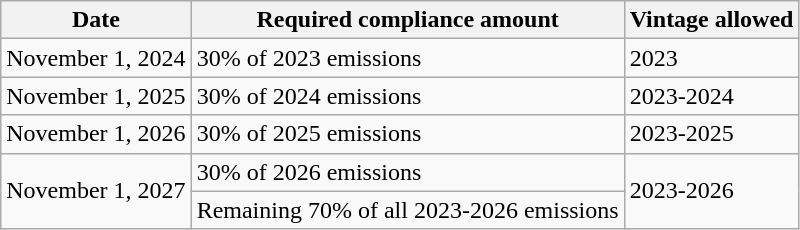<table role="presentation" class="wikitable">
<tr>
<th>Date</th>
<th>Required compliance amount</th>
<th>Vintage allowed</th>
</tr>
<tr>
<td>November 1, 2024</td>
<td>30% of 2023 emissions</td>
<td>2023</td>
</tr>
<tr>
<td>November 1, 2025</td>
<td>30% of 2024 emissions</td>
<td>2023-2024</td>
</tr>
<tr>
<td>November 1, 2026</td>
<td>30% of 2025 emissions</td>
<td>2023-2025</td>
</tr>
<tr>
<td rowspan="2">November 1, 2027</td>
<td>30% of 2026 emissions</td>
<td rowspan="2">2023-2026</td>
</tr>
<tr>
<td>Remaining 70% of all 2023-2026 emissions</td>
</tr>
</table>
